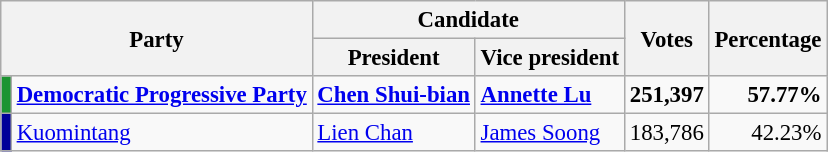<table class="wikitable" style="text-align:right; font-size: 95%;">
<tr>
<th rowspan="2" colspan="2">Party</th>
<th colspan="2">Candidate</th>
<th rowspan="2">Votes</th>
<th rowspan="2">Percentage</th>
</tr>
<tr>
<th>President</th>
<th>Vice president</th>
</tr>
<tr>
<td style="background:#1b9431;"></td>
<td align=left><strong><a href='#'>Democratic Progressive Party</a></strong></td>
<td align=left><strong><a href='#'>Chen Shui-bian</a></strong></td>
<td align=left><strong><a href='#'>Annette Lu</a></strong></td>
<td align=right><strong>251,397</strong></td>
<td align=right><strong>57.77%</strong></td>
</tr>
<tr>
<td style="background:#009;"></td>
<td align=left><a href='#'>Kuomintang</a></td>
<td align=left><a href='#'>Lien Chan</a></td>
<td align=left><a href='#'>James Soong</a></td>
<td align=right>183,786</td>
<td align=right>42.23%</td>
</tr>
</table>
